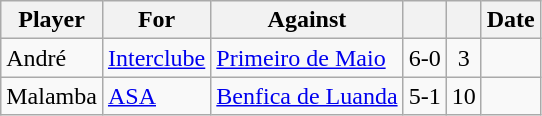<table class="wikitable sortable">
<tr>
<th>Player</th>
<th>For</th>
<th>Against</th>
<th style="text-align:center"></th>
<th></th>
<th>Date</th>
</tr>
<tr>
<td>André</td>
<td><a href='#'>Interclube</a></td>
<td><a href='#'>Primeiro de Maio</a></td>
<td align=center>6-0 </td>
<td align=center>3</td>
<td></td>
</tr>
<tr>
<td>Malamba</td>
<td><a href='#'>ASA</a></td>
<td><a href='#'>Benfica de Luanda</a></td>
<td align=center>5-1 </td>
<td align=center>10</td>
<td></td>
</tr>
</table>
